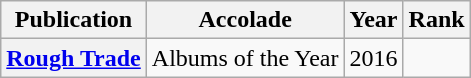<table class="wikitable plainrowheaders">
<tr>
<th scope="col">Publication</th>
<th scope="col">Accolade</th>
<th scope="col">Year</th>
<th scope="col">Rank</th>
</tr>
<tr>
<th scope="row"><a href='#'>Rough Trade</a></th>
<td>Albums of the Year</td>
<td>2016</td>
<td></td>
</tr>
</table>
